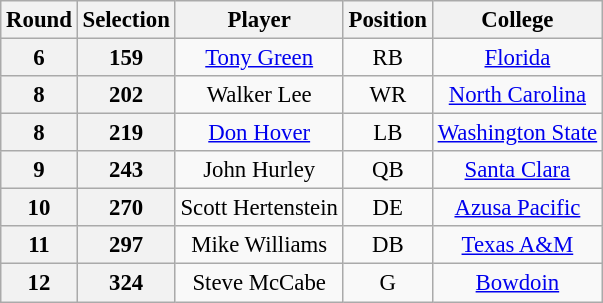<table class="wikitable" style="font-size: 95%; text-align: center;">
<tr>
<th>Round</th>
<th>Selection</th>
<th>Player</th>
<th>Position</th>
<th>College</th>
</tr>
<tr>
<th>6</th>
<th>159</th>
<td><a href='#'>Tony Green</a></td>
<td>RB</td>
<td><a href='#'>Florida</a></td>
</tr>
<tr>
<th>8</th>
<th>202</th>
<td>Walker Lee</td>
<td>WR</td>
<td><a href='#'>North Carolina</a></td>
</tr>
<tr>
<th>8</th>
<th>219</th>
<td><a href='#'>Don Hover</a></td>
<td>LB</td>
<td><a href='#'>Washington State</a></td>
</tr>
<tr>
<th>9</th>
<th>243</th>
<td>John Hurley</td>
<td>QB</td>
<td><a href='#'>Santa Clara</a></td>
</tr>
<tr>
<th>10</th>
<th>270</th>
<td>Scott Hertenstein</td>
<td>DE</td>
<td><a href='#'>Azusa Pacific</a></td>
</tr>
<tr>
<th>11</th>
<th>297</th>
<td>Mike Williams</td>
<td>DB</td>
<td><a href='#'>Texas A&M</a></td>
</tr>
<tr>
<th>12</th>
<th>324</th>
<td>Steve McCabe</td>
<td>G</td>
<td><a href='#'>Bowdoin</a></td>
</tr>
</table>
